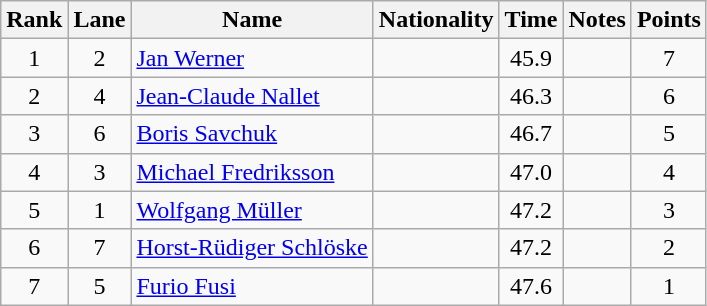<table class="wikitable sortable" style="text-align:center">
<tr>
<th>Rank</th>
<th>Lane</th>
<th>Name</th>
<th>Nationality</th>
<th>Time</th>
<th>Notes</th>
<th>Points</th>
</tr>
<tr>
<td>1</td>
<td>2</td>
<td align=left><a href='#'>Jan Werner</a></td>
<td align=left></td>
<td>45.9</td>
<td></td>
<td>7</td>
</tr>
<tr>
<td>2</td>
<td>4</td>
<td align=left><a href='#'>Jean-Claude Nallet</a></td>
<td align=left></td>
<td>46.3</td>
<td></td>
<td>6</td>
</tr>
<tr>
<td>3</td>
<td>6</td>
<td align=left><a href='#'>Boris Savchuk</a></td>
<td align=left></td>
<td>46.7</td>
<td></td>
<td>5</td>
</tr>
<tr>
<td>4</td>
<td>3</td>
<td align=left><a href='#'>Michael Fredriksson</a></td>
<td align=left></td>
<td>47.0</td>
<td></td>
<td>4</td>
</tr>
<tr>
<td>5</td>
<td>1</td>
<td align=left><a href='#'>Wolfgang Müller</a></td>
<td align=left></td>
<td>47.2</td>
<td></td>
<td>3</td>
</tr>
<tr>
<td>6</td>
<td>7</td>
<td align=left><a href='#'>Horst-Rüdiger Schlöske</a></td>
<td align=left></td>
<td>47.2</td>
<td></td>
<td>2</td>
</tr>
<tr>
<td>7</td>
<td>5</td>
<td align=left><a href='#'>Furio Fusi</a></td>
<td align=left></td>
<td>47.6</td>
<td></td>
<td>1</td>
</tr>
</table>
